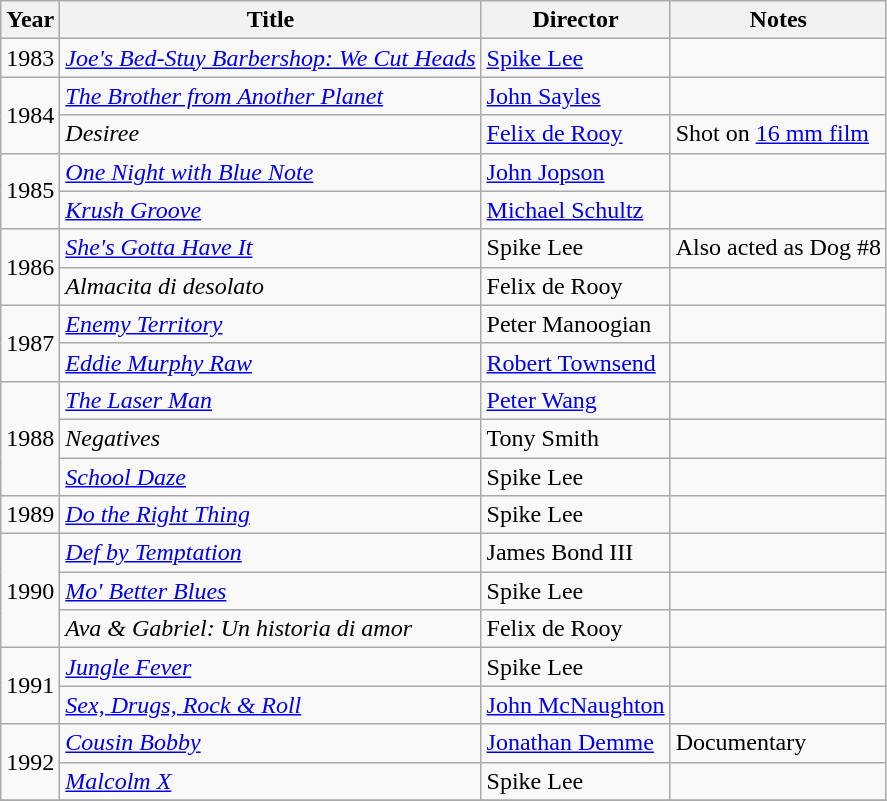<table class="wikitable">
<tr>
<th>Year</th>
<th>Title</th>
<th>Director</th>
<th>Notes</th>
</tr>
<tr>
<td>1983</td>
<td><em><a href='#'>Joe's Bed-Stuy Barbershop: We Cut Heads</a></em></td>
<td><a href='#'>Spike Lee</a></td>
<td></td>
</tr>
<tr>
<td rowspan="2">1984</td>
<td><em><a href='#'>The Brother from Another Planet</a></em></td>
<td><a href='#'>John Sayles</a></td>
<td></td>
</tr>
<tr>
<td><em>Desiree</em></td>
<td><a href='#'>Felix de Rooy</a></td>
<td>Shot on <a href='#'>16 mm film</a></td>
</tr>
<tr>
<td rowspan="2">1985</td>
<td><em><a href='#'>One Night with Blue Note</a></em></td>
<td><a href='#'>John Jopson</a></td>
<td></td>
</tr>
<tr>
<td><em><a href='#'>Krush Groove</a></em></td>
<td><a href='#'>Michael Schultz</a></td>
<td></td>
</tr>
<tr>
<td rowspan="2">1986</td>
<td><em><a href='#'>She's Gotta Have It</a></em></td>
<td>Spike Lee</td>
<td>Also acted as Dog #8</td>
</tr>
<tr>
<td><em>Almacita di desolato</em></td>
<td>Felix de Rooy</td>
<td></td>
</tr>
<tr>
<td rowspan="2">1987</td>
<td><em><a href='#'>Enemy Territory</a></em></td>
<td>Peter Manoogian</td>
<td></td>
</tr>
<tr>
<td><em><a href='#'>Eddie Murphy Raw</a></em></td>
<td><a href='#'>Robert Townsend</a></td>
<td></td>
</tr>
<tr>
<td rowspan="3">1988</td>
<td><em><a href='#'>The Laser Man</a></em></td>
<td><a href='#'>Peter Wang</a></td>
<td></td>
</tr>
<tr>
<td><em>Negatives</em></td>
<td>Tony Smith</td>
<td></td>
</tr>
<tr>
<td><em><a href='#'>School Daze</a></em></td>
<td>Spike Lee</td>
<td></td>
</tr>
<tr>
<td>1989</td>
<td><em><a href='#'>Do the Right Thing</a></em></td>
<td>Spike Lee</td>
<td></td>
</tr>
<tr>
<td rowspan="3">1990</td>
<td><em><a href='#'>Def by Temptation</a> </em></td>
<td>James Bond III</td>
<td></td>
</tr>
<tr>
<td><em><a href='#'>Mo' Better Blues</a></em></td>
<td>Spike Lee</td>
<td></td>
</tr>
<tr>
<td><em>Ava & Gabriel: Un historia di amor</em></td>
<td>Felix de Rooy</td>
<td></td>
</tr>
<tr>
<td rowspan="2">1991</td>
<td><em><a href='#'>Jungle Fever</a></em></td>
<td>Spike Lee</td>
<td></td>
</tr>
<tr>
<td><em><a href='#'>Sex, Drugs, Rock & Roll</a></em></td>
<td><a href='#'>John McNaughton</a></td>
<td></td>
</tr>
<tr>
<td rowspan="2">1992</td>
<td><em><a href='#'>Cousin Bobby</a></em></td>
<td><a href='#'>Jonathan Demme</a></td>
<td>Documentary</td>
</tr>
<tr>
<td><em><a href='#'>Malcolm X</a></em></td>
<td>Spike Lee</td>
<td></td>
</tr>
<tr>
</tr>
</table>
